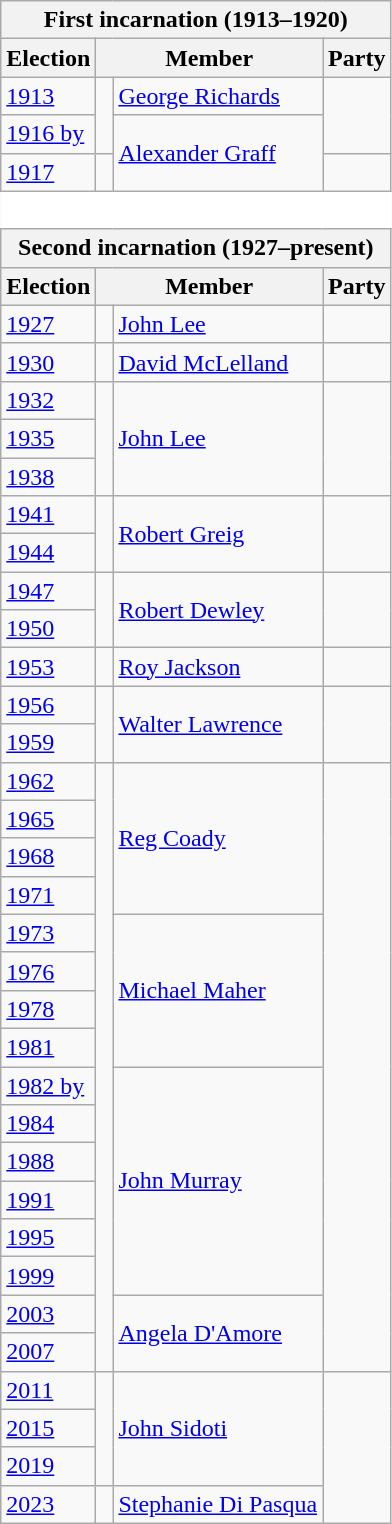<table class="wikitable" style='background: #f9f9f9; border-style: none none none none;'>
<tr>
<th colspan="4">First incarnation (1913–1920)</th>
</tr>
<tr>
<th>Election</th>
<th colspan="2">Member</th>
<th>Party</th>
</tr>
<tr>
<td><a href='#'>1913</a></td>
<td rowspan="2" > </td>
<td><a href='#'>George Richards</a></td>
<td rowspan="2"></td>
</tr>
<tr>
<td><a href='#'>1916 by</a></td>
<td rowspan="2"><a href='#'>Alexander Graff</a></td>
</tr>
<tr>
<td><a href='#'>1917</a></td>
<td> </td>
<td></td>
</tr>
<tr>
<td colspan="4" style='background: #FFFFFF; border-style: none none none none;'> </td>
</tr>
<tr>
<th colspan="4">Second incarnation (1927–present)</th>
</tr>
<tr>
<th>Election</th>
<th colspan="2">Member</th>
<th>Party</th>
</tr>
<tr>
<td><a href='#'>1927</a></td>
<td> </td>
<td><a href='#'>John Lee</a></td>
<td></td>
</tr>
<tr>
<td><a href='#'>1930</a></td>
<td> </td>
<td><a href='#'>David McLelland</a></td>
<td></td>
</tr>
<tr>
<td><a href='#'>1932</a></td>
<td rowspan="3" > </td>
<td rowspan="3"><a href='#'>John Lee</a></td>
<td rowspan="3"></td>
</tr>
<tr>
<td><a href='#'>1935</a></td>
</tr>
<tr>
<td><a href='#'>1938</a></td>
</tr>
<tr>
<td><a href='#'>1941</a></td>
<td rowspan="2" > </td>
<td rowspan="2"><a href='#'>Robert Greig</a></td>
<td rowspan="2"></td>
</tr>
<tr>
<td><a href='#'>1944</a></td>
</tr>
<tr>
<td><a href='#'>1947</a></td>
<td rowspan="2" > </td>
<td rowspan="2"><a href='#'>Robert Dewley</a></td>
<td rowspan="2"></td>
</tr>
<tr>
<td><a href='#'>1950</a></td>
</tr>
<tr>
<td><a href='#'>1953</a></td>
<td> </td>
<td><a href='#'>Roy Jackson</a></td>
<td></td>
</tr>
<tr>
<td><a href='#'>1956</a></td>
<td rowspan="2" > </td>
<td rowspan="2"><a href='#'>Walter Lawrence</a></td>
<td rowspan="2"></td>
</tr>
<tr>
<td><a href='#'>1959</a></td>
</tr>
<tr>
<td><a href='#'>1962</a></td>
<td rowspan="16" > </td>
<td rowspan="4"><a href='#'>Reg Coady</a></td>
<td rowspan="16"></td>
</tr>
<tr>
<td><a href='#'>1965</a></td>
</tr>
<tr>
<td><a href='#'>1968</a></td>
</tr>
<tr>
<td><a href='#'>1971</a></td>
</tr>
<tr>
<td><a href='#'>1973</a></td>
<td rowspan="4"><a href='#'>Michael Maher</a></td>
</tr>
<tr>
<td><a href='#'>1976</a></td>
</tr>
<tr>
<td><a href='#'>1978</a></td>
</tr>
<tr>
<td><a href='#'>1981</a></td>
</tr>
<tr>
<td><a href='#'>1982 by</a></td>
<td rowspan="6"><a href='#'>John Murray</a></td>
</tr>
<tr>
<td><a href='#'>1984</a></td>
</tr>
<tr>
<td><a href='#'>1988</a></td>
</tr>
<tr>
<td><a href='#'>1991</a></td>
</tr>
<tr>
<td><a href='#'>1995</a></td>
</tr>
<tr>
<td><a href='#'>1999</a></td>
</tr>
<tr>
<td><a href='#'>2003</a></td>
<td rowspan="2"><a href='#'>Angela D'Amore</a></td>
</tr>
<tr>
<td><a href='#'>2007</a></td>
</tr>
<tr>
<td><a href='#'>2011</a></td>
<td rowspan="3" > </td>
<td rowspan="3"><a href='#'>John Sidoti</a></td>
<td rowspan="4"></td>
</tr>
<tr>
<td><a href='#'>2015</a></td>
</tr>
<tr>
<td><a href='#'>2019</a></td>
</tr>
<tr>
<td><a href='#'>2023</a></td>
<td rowspan="2" > </td>
<td><a href='#'>Stephanie Di Pasqua</a></td>
</tr>
<tr>
</tr>
</table>
